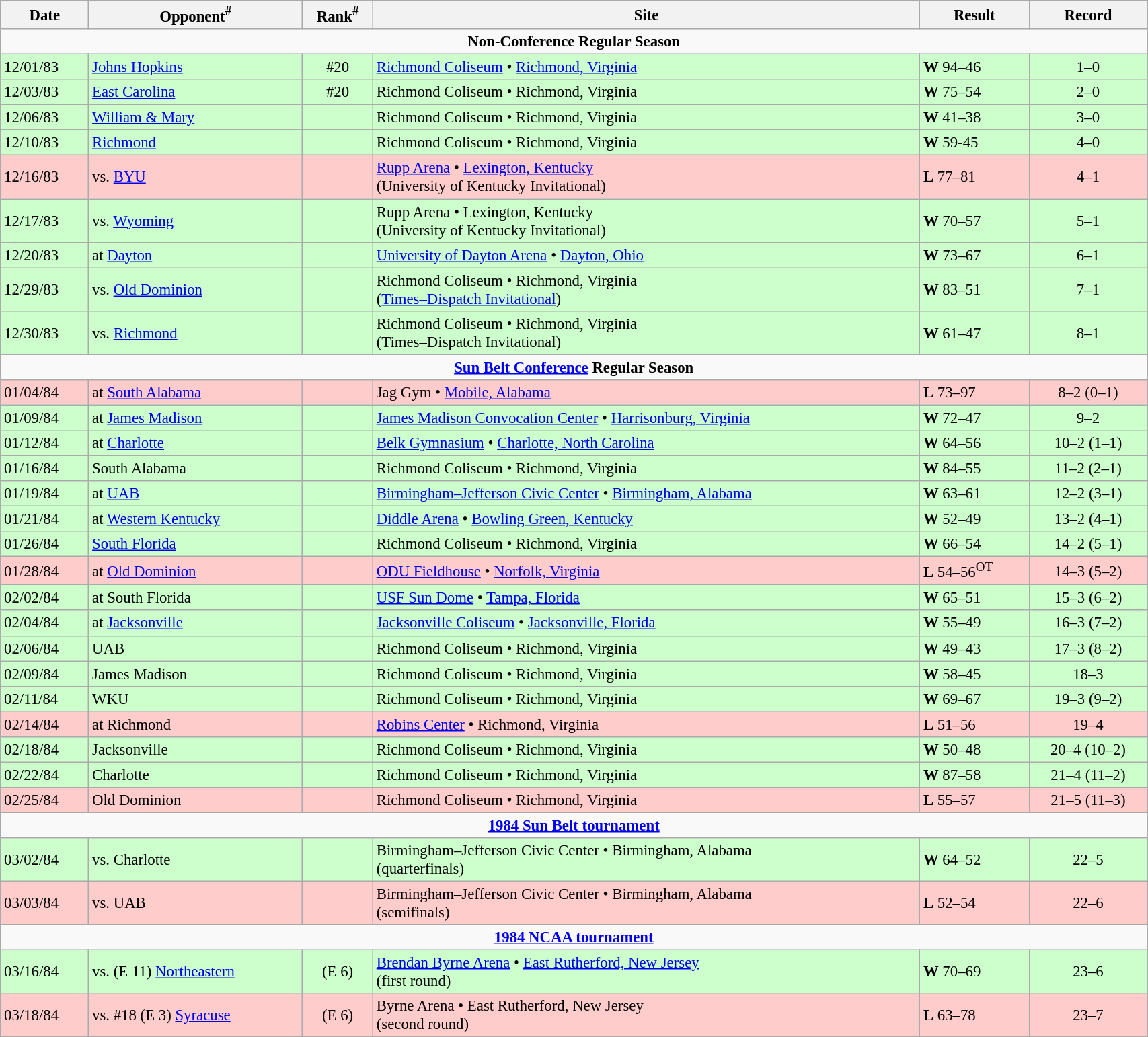<table class="wikitable" style="width:90%; text-align:center; font-size:95%; text-align:left;">
<tr>
<th><strong>Date</strong></th>
<th><strong>Opponent<sup>#</sup></strong></th>
<th><strong>Rank<sup>#</sup></strong></th>
<th><strong>Site</strong></th>
<th><strong>Result</strong></th>
<th><strong>Record</strong></th>
</tr>
<tr>
<td colspan=6 align=center><strong>Non-Conference Regular Season</strong></td>
</tr>
<tr bgcolor =#cfc>
<td>12/01/83</td>
<td><a href='#'>Johns Hopkins</a></td>
<td align=center>#20</td>
<td><a href='#'>Richmond Coliseum</a> • <a href='#'>Richmond, Virginia</a></td>
<td><strong>W</strong> 94–46</td>
<td align=center>1–0</td>
</tr>
<tr bgcolor =#cfc>
<td>12/03/83</td>
<td><a href='#'>East Carolina</a></td>
<td align=center>#20</td>
<td>Richmond Coliseum • Richmond, Virginia</td>
<td><strong>W</strong> 75–54</td>
<td align=center>2–0</td>
</tr>
<tr bgcolor =#cfc>
<td>12/06/83</td>
<td><a href='#'>William & Mary</a></td>
<td></td>
<td>Richmond Coliseum • Richmond, Virginia</td>
<td><strong>W</strong> 41–38</td>
<td align=center>3–0</td>
</tr>
<tr bgcolor =#cfc>
<td>12/10/83</td>
<td><a href='#'>Richmond</a></td>
<td></td>
<td>Richmond Coliseum • Richmond, Virginia</td>
<td><strong>W</strong> 59-45</td>
<td align=center>4–0</td>
</tr>
<tr bgcolor =#fcc>
<td>12/16/83</td>
<td>vs. <a href='#'>BYU</a></td>
<td></td>
<td><a href='#'>Rupp Arena</a> • <a href='#'>Lexington, Kentucky</a><br>(University of Kentucky Invitational)</td>
<td><strong>L</strong> 77–81</td>
<td align=center>4–1</td>
</tr>
<tr bgcolor =#cfc>
<td>12/17/83</td>
<td>vs. <a href='#'>Wyoming</a></td>
<td></td>
<td>Rupp Arena • Lexington, Kentucky<br>(University of Kentucky Invitational)</td>
<td><strong>W</strong> 70–57</td>
<td align=center>5–1</td>
</tr>
<tr bgcolor =#cfc>
<td>12/20/83</td>
<td>at <a href='#'>Dayton</a></td>
<td></td>
<td><a href='#'>University of Dayton Arena</a> • <a href='#'>Dayton, Ohio</a></td>
<td><strong>W</strong> 73–67</td>
<td align=center>6–1</td>
</tr>
<tr bgcolor =#cfc>
<td>12/29/83</td>
<td>vs. <a href='#'>Old Dominion</a></td>
<td></td>
<td>Richmond Coliseum • Richmond, Virginia<br>(<a href='#'>Times–Dispatch Invitational</a>)</td>
<td><strong>W</strong> 83–51</td>
<td align=center>7–1</td>
</tr>
<tr bgcolor =#cfc>
<td>12/30/83</td>
<td>vs. <a href='#'>Richmond</a></td>
<td></td>
<td>Richmond Coliseum • Richmond, Virginia<br>(Times–Dispatch Invitational)</td>
<td><strong>W</strong> 61–47</td>
<td align=center>8–1</td>
</tr>
<tr>
<td colspan=6 align=center><strong><a href='#'>Sun Belt Conference</a> Regular Season</strong></td>
</tr>
<tr bgcolor =#fcc>
<td>01/04/84</td>
<td>at <a href='#'>South Alabama</a></td>
<td></td>
<td>Jag Gym • <a href='#'>Mobile, Alabama</a></td>
<td><strong>L</strong> 73–97</td>
<td align=center>8–2 (0–1)</td>
</tr>
<tr bgcolor =#cfc>
<td>01/09/84</td>
<td>at <a href='#'>James Madison</a></td>
<td></td>
<td><a href='#'>James Madison Convocation Center</a> • <a href='#'>Harrisonburg, Virginia</a></td>
<td><strong>W</strong> 72–47</td>
<td align=center>9–2</td>
</tr>
<tr bgcolor =#cfc>
<td>01/12/84</td>
<td>at <a href='#'>Charlotte</a></td>
<td></td>
<td><a href='#'>Belk Gymnasium</a> • <a href='#'>Charlotte, North Carolina</a></td>
<td><strong>W</strong> 64–56</td>
<td align=center>10–2 (1–1)</td>
</tr>
<tr bgcolor =#cfc>
<td>01/16/84</td>
<td>South Alabama</td>
<td></td>
<td>Richmond Coliseum • Richmond, Virginia</td>
<td><strong>W</strong> 84–55</td>
<td align=center>11–2 (2–1)</td>
</tr>
<tr bgcolor =#cfc>
<td>01/19/84</td>
<td>at <a href='#'>UAB</a></td>
<td></td>
<td><a href='#'>Birmingham–Jefferson Civic Center</a> • <a href='#'>Birmingham, Alabama</a></td>
<td><strong>W</strong> 63–61</td>
<td align=center>12–2 (3–1)</td>
</tr>
<tr bgcolor =#cfc>
<td>01/21/84</td>
<td>at <a href='#'>Western Kentucky</a></td>
<td></td>
<td><a href='#'>Diddle Arena</a> • <a href='#'>Bowling Green, Kentucky</a></td>
<td><strong>W</strong> 52–49</td>
<td align=center>13–2 (4–1)</td>
</tr>
<tr bgcolor =#cfc>
<td>01/26/84</td>
<td><a href='#'>South Florida</a></td>
<td></td>
<td>Richmond Coliseum • Richmond, Virginia</td>
<td><strong>W</strong> 66–54</td>
<td align=center>14–2 (5–1)</td>
</tr>
<tr bgcolor =#fcc>
<td>01/28/84</td>
<td>at <a href='#'>Old Dominion</a></td>
<td></td>
<td><a href='#'>ODU Fieldhouse</a> • <a href='#'>Norfolk, Virginia</a></td>
<td><strong>L</strong> 54–56<sup>OT</sup></td>
<td align=center>14–3 (5–2)</td>
</tr>
<tr bgcolor =#cfc>
<td>02/02/84</td>
<td>at South Florida</td>
<td></td>
<td><a href='#'>USF Sun Dome</a> • <a href='#'>Tampa, Florida</a></td>
<td><strong>W</strong> 65–51</td>
<td align=center>15–3 (6–2)</td>
</tr>
<tr bgcolor =#cfc>
<td>02/04/84</td>
<td>at <a href='#'>Jacksonville</a></td>
<td></td>
<td><a href='#'>Jacksonville Coliseum</a> • <a href='#'>Jacksonville, Florida</a></td>
<td><strong>W</strong> 55–49</td>
<td align=center>16–3 (7–2)</td>
</tr>
<tr bgcolor =#cfc>
<td>02/06/84</td>
<td>UAB</td>
<td></td>
<td>Richmond Coliseum • Richmond, Virginia</td>
<td><strong>W</strong> 49–43</td>
<td align=center>17–3 (8–2)</td>
</tr>
<tr bgcolor =#cfc>
<td>02/09/84</td>
<td>James Madison</td>
<td></td>
<td>Richmond Coliseum • Richmond, Virginia</td>
<td><strong>W</strong> 58–45</td>
<td align=center>18–3</td>
</tr>
<tr bgcolor =#cfc>
<td>02/11/84</td>
<td>WKU</td>
<td></td>
<td>Richmond Coliseum • Richmond, Virginia</td>
<td><strong>W</strong> 69–67</td>
<td align=center>19–3 (9–2)</td>
</tr>
<tr bgcolor =#fcc>
<td>02/14/84</td>
<td>at Richmond</td>
<td></td>
<td><a href='#'>Robins Center</a> • Richmond, Virginia</td>
<td><strong>L</strong> 51–56</td>
<td align=center>19–4</td>
</tr>
<tr bgcolor =#cfc>
<td>02/18/84</td>
<td>Jacksonville</td>
<td></td>
<td>Richmond Coliseum • Richmond, Virginia</td>
<td><strong>W</strong> 50–48</td>
<td align=center>20–4 (10–2)</td>
</tr>
<tr bgcolor =#cfc>
<td>02/22/84</td>
<td>Charlotte</td>
<td></td>
<td>Richmond Coliseum • Richmond, Virginia</td>
<td><strong>W</strong> 87–58</td>
<td align=center>21–4 (11–2)</td>
</tr>
<tr bgcolor =#fcc>
<td>02/25/84</td>
<td>Old Dominion</td>
<td></td>
<td>Richmond Coliseum • Richmond, Virginia</td>
<td><strong>L</strong> 55–57</td>
<td align=center>21–5 (11–3)</td>
</tr>
<tr>
<td colspan=6 align=center><strong><a href='#'>1984 Sun Belt tournament</a></strong></td>
</tr>
<tr bgcolor =#cfc>
<td>03/02/84</td>
<td>vs. Charlotte</td>
<td></td>
<td>Birmingham–Jefferson Civic Center • Birmingham, Alabama<br>(quarterfinals)</td>
<td><strong>W</strong> 64–52</td>
<td align=center>22–5</td>
</tr>
<tr bgcolor =#fcc>
<td>03/03/84</td>
<td>vs. UAB</td>
<td></td>
<td>Birmingham–Jefferson Civic Center • Birmingham, Alabama<br>(semifinals)</td>
<td><strong>L</strong> 52–54</td>
<td align=center>22–6</td>
</tr>
<tr>
<td colspan=6 align=center><strong><a href='#'>1984 NCAA tournament</a></strong></td>
</tr>
<tr bgcolor =#cfc>
<td>03/16/84</td>
<td>vs. (E 11) <a href='#'>Northeastern</a></td>
<td align=center>(E 6)</td>
<td><a href='#'>Brendan Byrne Arena</a> • <a href='#'>East Rutherford, New Jersey</a><br>(first round)</td>
<td><strong>W</strong> 70–69</td>
<td align=center>23–6</td>
</tr>
<tr bgcolor =#fcc>
<td>03/18/84</td>
<td>vs. #18 (E 3) <a href='#'>Syracuse</a></td>
<td align=center>(E 6)</td>
<td>Byrne Arena • East Rutherford, New Jersey<br>(second round)</td>
<td><strong>L</strong> 63–78</td>
<td align=center>23–7</td>
</tr>
</table>
